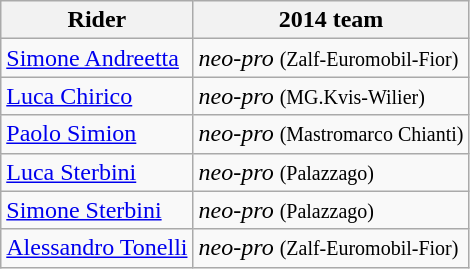<table class="wikitable">
<tr>
<th>Rider</th>
<th>2014 team</th>
</tr>
<tr>
<td><a href='#'>Simone Andreetta</a></td>
<td><em>neo-pro</em> <small>(Zalf-Euromobil-Fior)</small></td>
</tr>
<tr>
<td><a href='#'>Luca Chirico</a></td>
<td><em>neo-pro</em> <small>(MG.Kvis-Wilier)</small></td>
</tr>
<tr>
<td><a href='#'>Paolo Simion</a></td>
<td><em>neo-pro</em> <small>(Mastromarco Chianti)</small></td>
</tr>
<tr>
<td><a href='#'>Luca Sterbini</a></td>
<td><em>neo-pro</em> <small>(Palazzago)</small></td>
</tr>
<tr>
<td><a href='#'>Simone Sterbini</a></td>
<td><em>neo-pro</em> <small>(Palazzago)</small></td>
</tr>
<tr>
<td><a href='#'>Alessandro Tonelli</a></td>
<td><em>neo-pro</em> <small>(Zalf-Euromobil-Fior)</small></td>
</tr>
</table>
